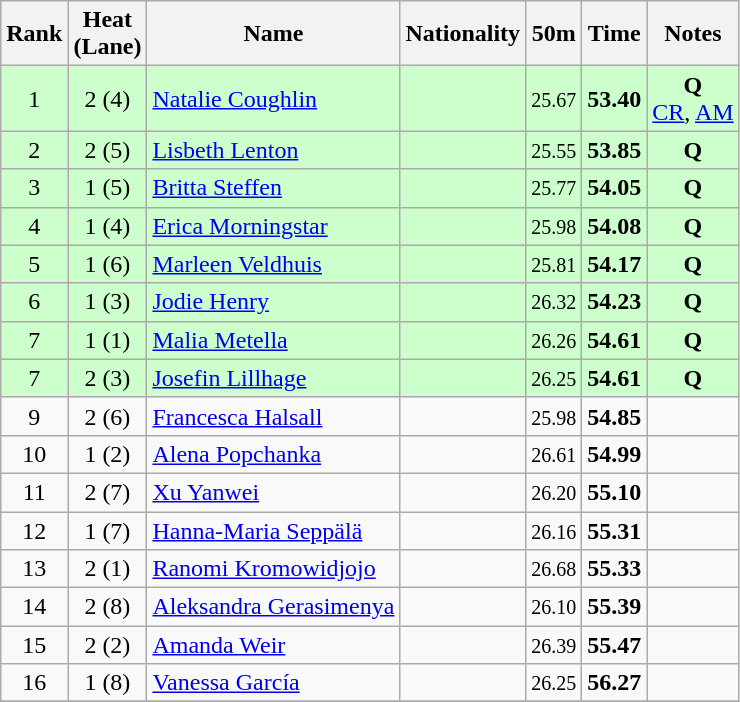<table class="wikitable sortable" style="text-align:center">
<tr>
<th>Rank</th>
<th>Heat <br>(Lane)</th>
<th>Name</th>
<th>Nationality</th>
<th>50m</th>
<th>Time</th>
<th>Notes</th>
</tr>
<tr bgcolor=#ccffcc>
<td>1</td>
<td>2 (4)</td>
<td align=left><a href='#'>Natalie Coughlin</a></td>
<td align=left></td>
<td><small>25.67</small></td>
<td><strong>53.40</strong></td>
<td><strong>Q</strong> <br> <a href='#'>CR</a>, <a href='#'>AM</a></td>
</tr>
<tr bgcolor=#ccffcc>
<td>2</td>
<td>2 (5)</td>
<td align=left><a href='#'>Lisbeth Lenton</a></td>
<td align=left></td>
<td><small>25.55</small></td>
<td><strong>53.85</strong></td>
<td><strong>Q</strong></td>
</tr>
<tr bgcolor=#ccffcc>
<td>3</td>
<td>1 (5)</td>
<td align=left><a href='#'>Britta Steffen</a></td>
<td align=left></td>
<td><small>25.77</small></td>
<td><strong>54.05</strong></td>
<td><strong>Q</strong></td>
</tr>
<tr bgcolor=#ccffcc>
<td>4</td>
<td>1 (4)</td>
<td align=left><a href='#'>Erica Morningstar</a></td>
<td align=left></td>
<td><small>25.98</small></td>
<td><strong>54.08</strong></td>
<td><strong>Q</strong></td>
</tr>
<tr bgcolor=#ccffcc>
<td>5</td>
<td>1 (6)</td>
<td align=left><a href='#'>Marleen Veldhuis</a></td>
<td align=left></td>
<td><small>25.81</small></td>
<td><strong>54.17</strong></td>
<td><strong>Q</strong></td>
</tr>
<tr bgcolor=#ccffcc>
<td>6</td>
<td>1 (3)</td>
<td align=left><a href='#'>Jodie Henry</a></td>
<td align=left></td>
<td><small>26.32</small></td>
<td><strong>54.23</strong></td>
<td><strong>Q</strong></td>
</tr>
<tr bgcolor=#ccffcc>
<td>7</td>
<td>1 (1)</td>
<td align=left><a href='#'>Malia Metella</a></td>
<td align=left></td>
<td><small>26.26</small></td>
<td><strong>54.61</strong></td>
<td><strong>Q</strong></td>
</tr>
<tr bgcolor=#ccffcc>
<td>7</td>
<td>2 (3)</td>
<td align=left><a href='#'>Josefin Lillhage</a></td>
<td align=left></td>
<td><small>26.25</small></td>
<td><strong>54.61</strong></td>
<td><strong>Q</strong></td>
</tr>
<tr>
<td>9</td>
<td>2 (6)</td>
<td align=left><a href='#'>Francesca Halsall</a></td>
<td align=left></td>
<td><small>25.98</small></td>
<td><strong>54.85</strong></td>
<td></td>
</tr>
<tr>
<td>10</td>
<td>1 (2)</td>
<td align=left><a href='#'>Alena Popchanka</a></td>
<td align=left></td>
<td><small>26.61</small></td>
<td><strong>54.99</strong></td>
<td></td>
</tr>
<tr>
<td>11</td>
<td>2 (7)</td>
<td align=left><a href='#'>Xu Yanwei</a></td>
<td align=left></td>
<td><small>26.20</small></td>
<td><strong>55.10</strong></td>
<td></td>
</tr>
<tr>
<td>12</td>
<td>1 (7)</td>
<td align=left><a href='#'>Hanna-Maria Seppälä</a></td>
<td align=left></td>
<td><small>26.16</small></td>
<td><strong>55.31</strong></td>
<td></td>
</tr>
<tr>
<td>13</td>
<td>2 (1)</td>
<td align=left><a href='#'>Ranomi Kromowidjojo</a></td>
<td align=left></td>
<td><small>26.68</small></td>
<td><strong>55.33</strong></td>
<td></td>
</tr>
<tr>
<td>14</td>
<td>2 (8)</td>
<td align=left><a href='#'>Aleksandra Gerasimenya</a></td>
<td align=left></td>
<td><small>26.10</small></td>
<td><strong>55.39</strong></td>
<td></td>
</tr>
<tr>
<td>15</td>
<td>2 (2)</td>
<td align=left><a href='#'>Amanda Weir</a></td>
<td align=left></td>
<td><small>26.39</small></td>
<td><strong>55.47</strong></td>
<td></td>
</tr>
<tr>
<td>16</td>
<td>1 (8)</td>
<td align=left><a href='#'>Vanessa García</a></td>
<td align=left></td>
<td><small>26.25</small></td>
<td><strong>56.27</strong></td>
<td></td>
</tr>
<tr>
</tr>
</table>
